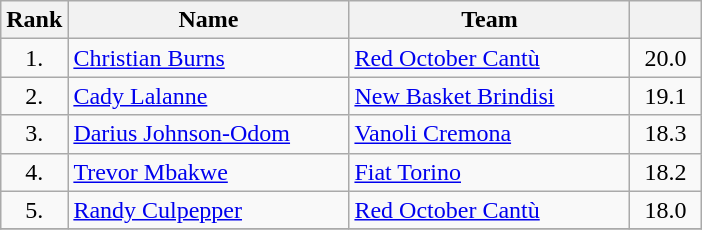<table class="wikitable" style="text-align: center;">
<tr>
<th>Rank</th>
<th width=180>Name</th>
<th width=180>Team</th>
<th width=40></th>
</tr>
<tr>
<td>1.</td>
<td align="left"> <a href='#'>Christian Burns</a></td>
<td style="text-align:left;"><a href='#'>Red October Cantù</a></td>
<td>20.0</td>
</tr>
<tr>
<td>2.</td>
<td align="left"> <a href='#'>Cady Lalanne</a></td>
<td style="text-align:left;"><a href='#'>New Basket Brindisi</a></td>
<td>19.1</td>
</tr>
<tr>
<td>3.</td>
<td align="left"> <a href='#'>Darius Johnson-Odom</a></td>
<td style="text-align:left;"><a href='#'>Vanoli Cremona</a></td>
<td>18.3</td>
</tr>
<tr>
<td>4.</td>
<td align="left"> <a href='#'>Trevor Mbakwe</a></td>
<td style="text-align:left;"><a href='#'>Fiat Torino</a></td>
<td>18.2</td>
</tr>
<tr>
<td>5.</td>
<td align="left"> <a href='#'>Randy Culpepper</a></td>
<td style="text-align:left;"><a href='#'>Red October Cantù</a></td>
<td>18.0</td>
</tr>
<tr>
</tr>
</table>
